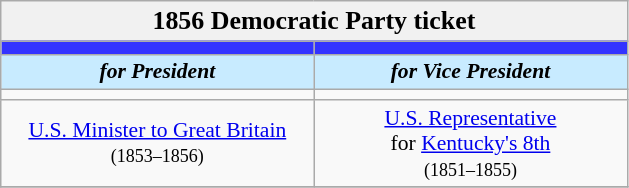<table class="wikitable" style="font-size:90%; text-align:center;">
<tr>
<td style="background:#f1f1f1;" colspan="30"><big><strong>1856 Democratic Party ticket</strong></big></td>
</tr>
<tr>
<th style="width:3em; font-size:135%; background:#3333FF; width:200px;"><a href='#'></a></th>
<th style="width:3em; font-size:135%; background:#3333FF; width:200px;"><a href='#'></a></th>
</tr>
<tr>
<td style="width:3em; font-size:100%; color:#000; background:#C8EBFF; width:200px;"><strong><em>for President</em></strong></td>
<td style="width:3em; font-size:100%; color:#000; background:#C8EBFF; width:200px;"><strong><em>for Vice President</em></strong></td>
</tr>
<tr>
<td></td>
<td></td>
</tr>
<tr>
<td><a href='#'>U.S. Minister to Great Britain</a><br><small>(1853–1856)</small></td>
<td><a href='#'>U.S. Representative</a><br>for <a href='#'>Kentucky's 8th</a><br><small>(1851–1855)</small></td>
</tr>
<tr>
</tr>
</table>
